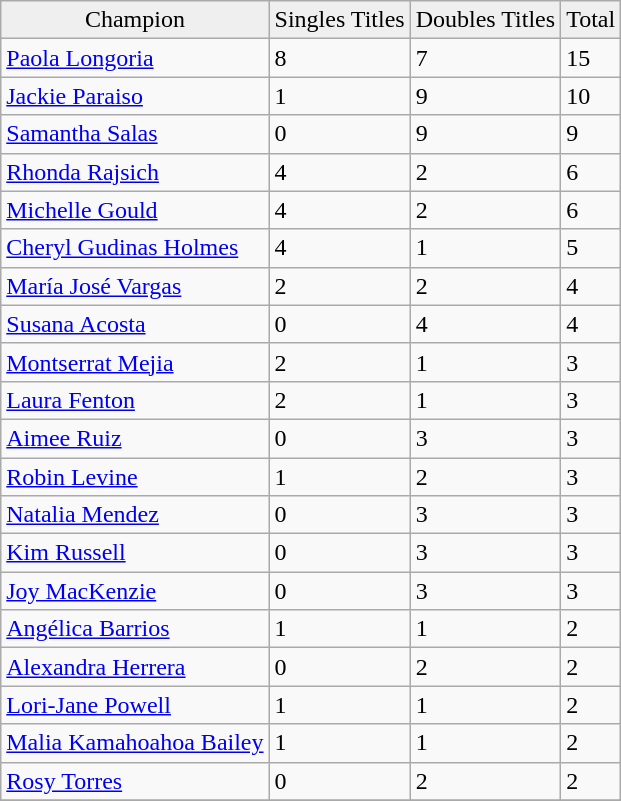<table class="wikitable sortable">
<tr bgcolor="#efefef" align="center">
<td>Champion</td>
<td>Singles Titles</td>
<td>Doubles Titles</td>
<td>Total</td>
</tr>
<tr>
<td> <a href='#'>Paola Longoria</a></td>
<td>8</td>
<td>7</td>
<td>15</td>
</tr>
<tr>
<td> <a href='#'>Jackie Paraiso</a></td>
<td>1</td>
<td>9</td>
<td>10</td>
</tr>
<tr>
<td> <a href='#'>Samantha Salas</a></td>
<td>0</td>
<td>9</td>
<td>9</td>
</tr>
<tr>
<td> <a href='#'>Rhonda Rajsich</a></td>
<td>4</td>
<td>2</td>
<td>6</td>
</tr>
<tr>
<td> <a href='#'>Michelle Gould</a></td>
<td>4</td>
<td>2</td>
<td>6</td>
</tr>
<tr>
<td> <a href='#'>Cheryl Gudinas Holmes</a></td>
<td>4</td>
<td>1</td>
<td>5</td>
</tr>
<tr>
<td> <a href='#'>María José Vargas</a></td>
<td>2</td>
<td>2</td>
<td>4</td>
</tr>
<tr>
<td> <a href='#'>Susana Acosta</a></td>
<td>0</td>
<td>4</td>
<td>4</td>
</tr>
<tr>
<td> <a href='#'>Montserrat Mejia</a></td>
<td>2</td>
<td>1</td>
<td>3</td>
</tr>
<tr>
<td> <a href='#'>Laura Fenton</a></td>
<td>2</td>
<td>1</td>
<td>3</td>
</tr>
<tr>
<td> <a href='#'>Aimee Ruiz</a></td>
<td>0</td>
<td>3</td>
<td>3</td>
</tr>
<tr>
<td> <a href='#'>Robin Levine</a></td>
<td>1</td>
<td>2</td>
<td>3</td>
</tr>
<tr>
<td> <a href='#'>Natalia Mendez</a></td>
<td>0</td>
<td>3</td>
<td>3</td>
</tr>
<tr>
<td> <a href='#'>Kim Russell</a></td>
<td>0</td>
<td>3</td>
<td>3</td>
</tr>
<tr>
<td> <a href='#'>Joy MacKenzie</a></td>
<td>0</td>
<td>3</td>
<td>3</td>
</tr>
<tr>
<td> <a href='#'>Angélica Barrios</a></td>
<td>1</td>
<td>1</td>
<td>2</td>
</tr>
<tr>
<td> <a href='#'>Alexandra Herrera</a></td>
<td>0</td>
<td>2</td>
<td>2</td>
</tr>
<tr>
<td> <a href='#'>Lori-Jane Powell</a></td>
<td>1</td>
<td>1</td>
<td>2</td>
</tr>
<tr>
<td> <a href='#'>Malia Kamahoahoa Bailey</a></td>
<td>1</td>
<td>1</td>
<td>2</td>
</tr>
<tr>
<td> <a href='#'>Rosy Torres</a></td>
<td>0</td>
<td>2</td>
<td>2</td>
</tr>
<tr>
</tr>
</table>
